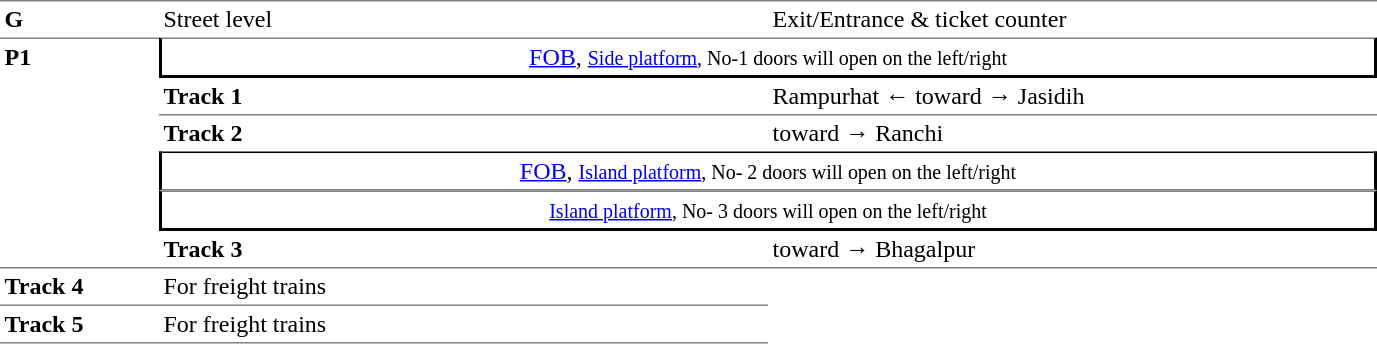<table border=0 cellspacing=0 cellpadding=3>
<tr>
<td style="border-top:solid 1px gray;" width=50 valign=top><strong>G</strong></td>
<td style="border-top:solid 1px gray;" width=100 valign=top>Street level</td>
<td style="border-top:solid 1px gray;" width=400 valign=top>Exit/Entrance & ticket counter</td>
</tr>
<tr>
<td style="border-top:solid 1px gray;border-bottom:solid 1px gray;" width=50 rowspan=6 valign=top><strong>P1</strong></td>
<td style="border-top:solid 1px gray;border-right:solid 2px black;border-left:solid 2px black;border-bottom:solid 2px black;text-align:center;" colspan=2><a href='#'>FOB</a>, <small><a href='#'>Side platform</a>, No-1 doors will open on the left/right</small></td>
</tr>
<tr>
<td style="border-bottom:solid 1px gray;" width=100><strong>Track 1</strong></td>
<td style="border-bottom:solid 1px gray;" width=400>Rampurhat ← toward → Jasidih</td>
</tr>
<tr>
<td><strong>Track 2</strong></td>
<td>  toward → Ranchi</td>
</tr>
<tr>
<td style="border-top:solid 1px black;border-right:solid 2px black;border-left:solid 2px black;border-bottom:solid 1px gray;text-align:center;" colspan=2><a href='#'>FOB</a>, <small><a href='#'>Island platform</a>, No- 2 doors will open on the left/right </small></td>
</tr>
<tr>
<td style="border-top:solid 1px gray;border-right:solid 2px black;border-left:solid 2px black;border-bottom:solid 2px black;text-align:center;" colspan=2><small><a href='#'>Island platform</a>, No- 3 doors will open on the left/right</small></td>
</tr>
<tr>
<td style="border-bottom:solid 1px gray;" width=100><strong>Track 3</strong></td>
<td style="border-bottom:solid 1px gray;" width=400>toward → Bhagalpur</td>
</tr>
<tr>
<td style="border-bottom:solid 1px gray;" width=100><strong>Track 4</strong></td>
<td style="border-bottom:solid 1px gray;" width=400>For freight trains</td>
</tr>
<tr>
<td style="border-bottom:solid 1px gray;" width=100><strong>Track 5</strong></td>
<td style="border-bottom:solid 1px gray;" width=400>For freight trains</td>
</tr>
</table>
